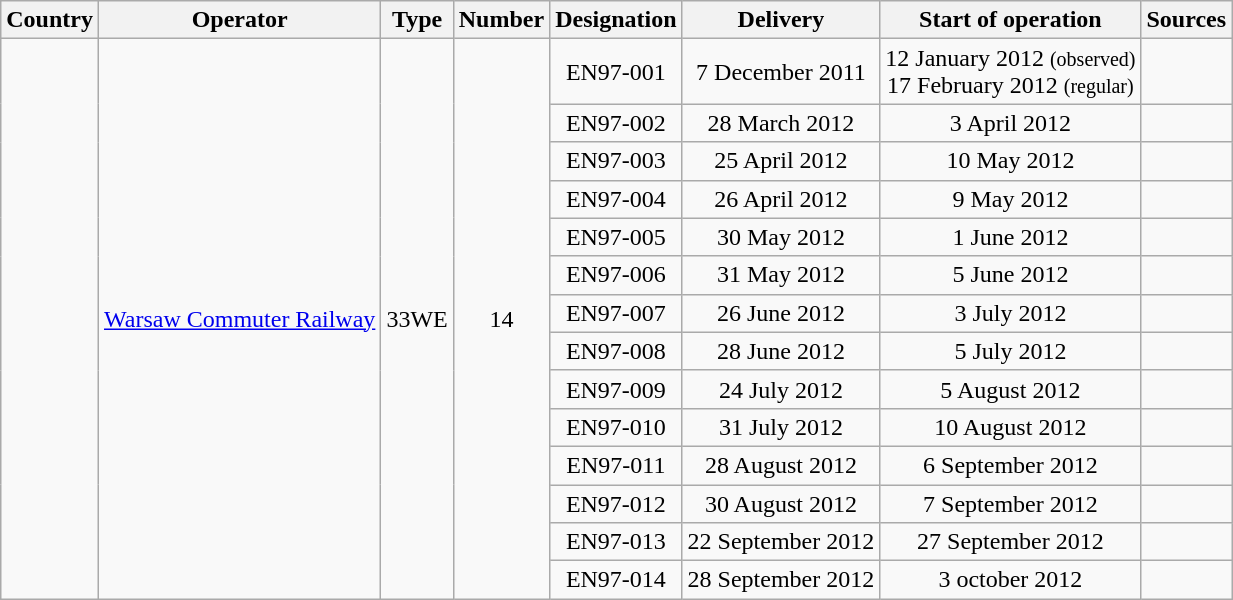<table class="wikitable" style="text-align:center;">
<tr>
<th>Country</th>
<th>Operator</th>
<th>Type</th>
<th>Number</th>
<th>Designation</th>
<th>Delivery</th>
<th>Start of operation</th>
<th>Sources</th>
</tr>
<tr>
<td rowspan="14" align="left"></td>
<td rowspan="14"><a href='#'>Warsaw Commuter Railway</a></td>
<td rowspan="14">33WE</td>
<td rowspan="14">14</td>
<td>EN97-001</td>
<td>7 December 2011</td>
<td>12 January 2012 <small>(observed)</small><br>17 February 2012 <small>(regular)</small></td>
<td></td>
</tr>
<tr>
<td>EN97-002</td>
<td>28 March 2012</td>
<td>3 April 2012</td>
<td></td>
</tr>
<tr>
<td>EN97-003</td>
<td>25 April 2012</td>
<td>10 May 2012</td>
<td></td>
</tr>
<tr>
<td>EN97-004</td>
<td>26 April 2012</td>
<td>9 May 2012</td>
<td></td>
</tr>
<tr>
<td>EN97-005</td>
<td>30 May 2012</td>
<td>1 June 2012</td>
<td></td>
</tr>
<tr>
<td>EN97-006</td>
<td>31 May 2012</td>
<td>5 June 2012</td>
<td></td>
</tr>
<tr>
<td>EN97-007</td>
<td>26 June 2012</td>
<td>3 July 2012</td>
<td></td>
</tr>
<tr>
<td>EN97-008</td>
<td>28 June 2012</td>
<td>5 July 2012</td>
<td></td>
</tr>
<tr>
<td>EN97-009</td>
<td>24 July 2012</td>
<td>5 August 2012</td>
<td></td>
</tr>
<tr>
<td>EN97-010</td>
<td>31 July 2012</td>
<td>10 August 2012</td>
<td></td>
</tr>
<tr>
<td>EN97-011</td>
<td>28 August 2012</td>
<td>6 September 2012</td>
<td></td>
</tr>
<tr>
<td>EN97-012</td>
<td>30 August 2012</td>
<td>7 September 2012</td>
<td></td>
</tr>
<tr>
<td>EN97-013</td>
<td>22 September 2012</td>
<td>27 September 2012</td>
<td></td>
</tr>
<tr>
<td>EN97-014</td>
<td>28 September 2012</td>
<td>3 october 2012</td>
<td></td>
</tr>
</table>
